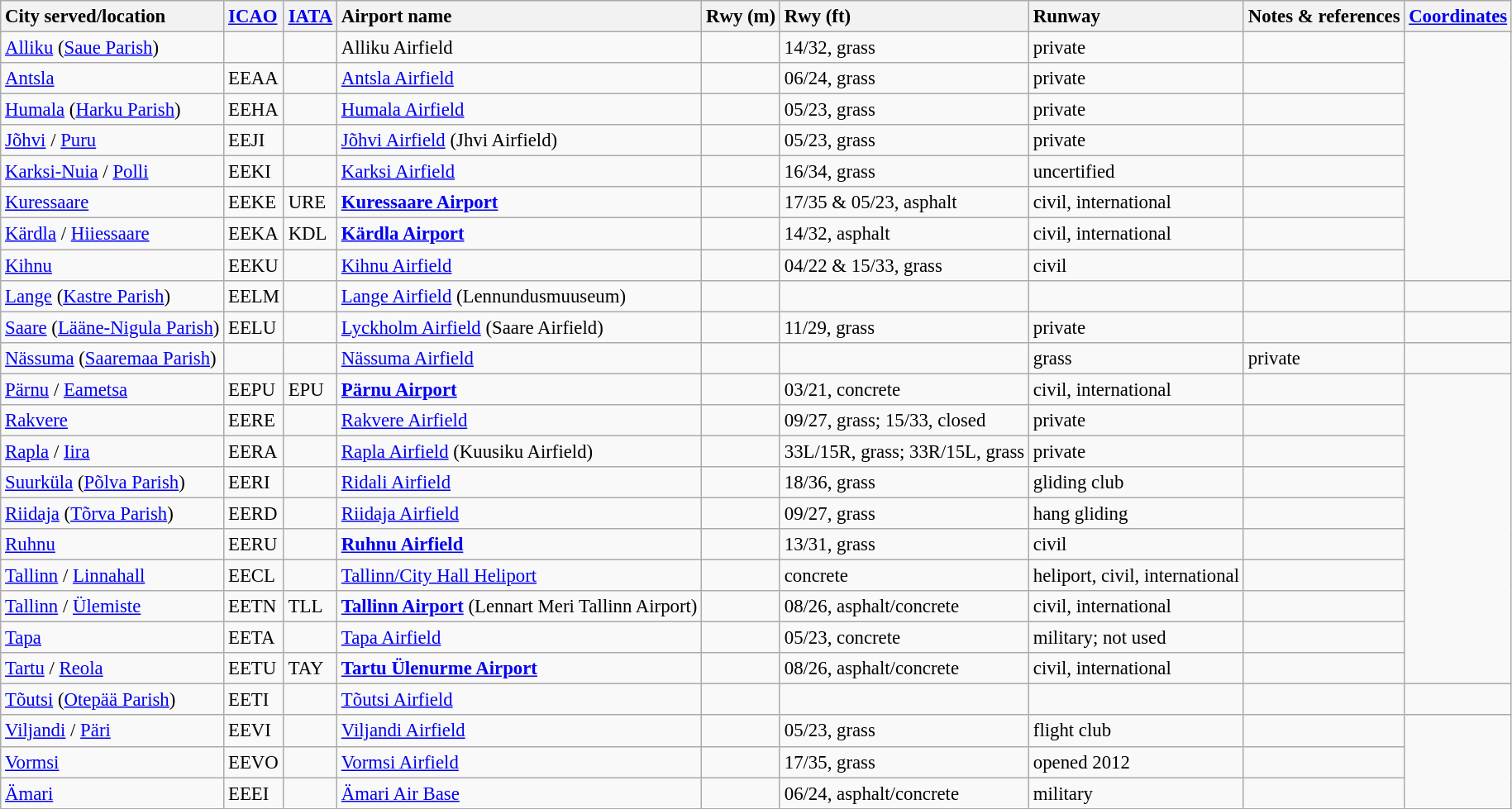<table class="wikitable sortable" style="font-size:95%;">
<tr valign="baseline">
<th style="text-align:left;">City served/location</th>
<th style="text-align:left;"><a href='#'>ICAO</a></th>
<th style="text-align:left;"><a href='#'>IATA</a></th>
<th style="text-align:left;">Airport name</th>
<th style="text-align:left;">Rwy (m)</th>
<th style="text-align:left;">Rwy (ft)</th>
<th style="text-align:left;">Runway</th>
<th style="text-align:left;">Notes & references</th>
<th style="text-align:left;"><a href='#'>Coordinates</a></th>
</tr>
<tr valign="top">
<td><a href='#'>Alliku</a> (<a href='#'>Saue Parish</a>)</td>
<td> </td>
<td> </td>
<td>Alliku Airfield</td>
<td></td>
<td>14/32, grass</td>
<td>private</td>
<td></td>
</tr>
<tr valign="top">
<td><a href='#'>Antsla</a></td>
<td>EEAA</td>
<td> </td>
<td><a href='#'>Antsla Airfield</a></td>
<td></td>
<td>06/24, grass</td>
<td>private</td>
<td></td>
</tr>
<tr valign="top">
<td><a href='#'>Humala</a> (<a href='#'>Harku Parish</a>)</td>
<td>EEHA</td>
<td> </td>
<td><a href='#'>Humala Airfield</a></td>
<td></td>
<td>05/23, grass</td>
<td>private</td>
<td></td>
</tr>
<tr valign="top">
<td><a href='#'>Jõhvi</a> / <a href='#'>Puru</a></td>
<td>EEJI</td>
<td> </td>
<td><a href='#'>Jõhvi Airfield</a> (Jhvi Airfield)</td>
<td></td>
<td>05/23, grass</td>
<td>private</td>
<td></td>
</tr>
<tr valign="top">
<td><a href='#'>Karksi-Nuia</a> / <a href='#'>Polli</a></td>
<td>EEKI</td>
<td> </td>
<td><a href='#'>Karksi Airfield</a></td>
<td></td>
<td>16/34, grass</td>
<td>uncertified</td>
<td></td>
</tr>
<tr valign="top">
<td><a href='#'>Kuressaare</a></td>
<td>EEKE</td>
<td>URE</td>
<td><strong><a href='#'>Kuressaare Airport</a></strong></td>
<td></td>
<td>17/35 & 05/23, asphalt</td>
<td>civil, international</td>
<td></td>
</tr>
<tr valign="top">
<td><a href='#'>Kärdla</a> / <a href='#'>Hiiessaare</a></td>
<td>EEKA</td>
<td>KDL</td>
<td><strong><a href='#'>Kärdla Airport</a></strong></td>
<td></td>
<td>14/32, asphalt</td>
<td>civil, international</td>
<td></td>
</tr>
<tr valign="top">
<td><a href='#'>Kihnu</a></td>
<td>EEKU</td>
<td> </td>
<td><a href='#'>Kihnu Airfield</a></td>
<td></td>
<td>04/22 & 15/33, grass</td>
<td>civil</td>
<td></td>
</tr>
<tr valign="top">
<td><a href='#'>Lange</a> (<a href='#'>Kastre Parish</a>)</td>
<td>EELM</td>
<td></td>
<td><a href='#'>Lange Airfield</a> (Lennundusmuuseum)</td>
<td></td>
<td></td>
<td></td>
<td></td>
<td></td>
</tr>
<tr valign="top">
<td><a href='#'>Saare</a> (<a href='#'>Lääne-Nigula Parish</a>)</td>
<td>EELU</td>
<td> </td>
<td><a href='#'>Lyckholm Airfield</a> (Saare Airfield)</td>
<td></td>
<td>11/29, grass</td>
<td>private</td>
<td></td>
</tr>
<tr valign="top">
<td><a href='#'>Nässuma</a> (<a href='#'>Saaremaa Parish</a>)</td>
<td> </td>
<td> </td>
<td><a href='#'>Nässuma Airfield</a></td>
<td></td>
<td></td>
<td>grass</td>
<td>private</td>
<td></td>
</tr>
<tr valign="top">
<td><a href='#'>Pärnu</a> / <a href='#'>Eametsa</a></td>
<td>EEPU</td>
<td>EPU</td>
<td><strong><a href='#'>Pärnu Airport</a></strong></td>
<td></td>
<td>03/21, concrete</td>
<td>civil, international</td>
<td></td>
</tr>
<tr valign="top">
<td><a href='#'>Rakvere</a></td>
<td>EERE</td>
<td> </td>
<td><a href='#'>Rakvere Airfield</a></td>
<td></td>
<td>09/27, grass; 15/33, closed</td>
<td>private</td>
<td></td>
</tr>
<tr valign="top">
<td><a href='#'>Rapla</a> / <a href='#'>Iira</a></td>
<td>EERA</td>
<td> </td>
<td><a href='#'>Rapla Airfield</a> (Kuusiku Airfield)</td>
<td></td>
<td>33L/15R, grass; 33R/15L, grass</td>
<td>private</td>
<td></td>
</tr>
<tr valign="top">
<td><a href='#'>Suurküla</a> (<a href='#'>Põlva Parish</a>)</td>
<td>EERI</td>
<td> </td>
<td><a href='#'>Ridali Airfield</a></td>
<td></td>
<td>18/36, grass</td>
<td>gliding club</td>
<td></td>
</tr>
<tr valign="top">
<td><a href='#'>Riidaja</a> (<a href='#'>Tõrva Parish</a>)</td>
<td>EERD</td>
<td> </td>
<td><a href='#'>Riidaja Airfield</a></td>
<td></td>
<td>09/27, grass</td>
<td>hang gliding</td>
<td></td>
</tr>
<tr valign="top">
<td><a href='#'>Ruhnu</a></td>
<td>EERU</td>
<td> </td>
<td><strong><a href='#'>Ruhnu Airfield</a></strong></td>
<td></td>
<td>13/31, grass</td>
<td>civil</td>
<td></td>
</tr>
<tr valign="top">
<td><a href='#'>Tallinn</a> / <a href='#'>Linnahall</a></td>
<td>EECL</td>
<td> </td>
<td><a href='#'>Tallinn/City Hall Heliport</a></td>
<td></td>
<td>concrete</td>
<td>heliport, civil, international</td>
<td></td>
</tr>
<tr valign="top">
<td><a href='#'>Tallinn</a> / <a href='#'>Ülemiste</a></td>
<td>EETN</td>
<td>TLL</td>
<td><strong><a href='#'>Tallinn Airport</a></strong> (Lennart Meri Tallinn Airport)</td>
<td></td>
<td>08/26, asphalt/concrete</td>
<td>civil, international</td>
<td></td>
</tr>
<tr valign="top">
<td><a href='#'>Tapa</a></td>
<td>EETA</td>
<td> </td>
<td><a href='#'>Tapa Airfield</a></td>
<td></td>
<td>05/23, concrete</td>
<td>military; not used</td>
<td></td>
</tr>
<tr valign="top">
<td><a href='#'>Tartu</a> / <a href='#'>Reola</a></td>
<td>EETU</td>
<td>TAY</td>
<td><a href='#'><strong>Tartu Ülenurme Airport</strong></a></td>
<td></td>
<td>08/26, asphalt/concrete</td>
<td>civil, international</td>
<td></td>
</tr>
<tr>
<td><a href='#'>Tõutsi</a> (<a href='#'>Otepää Parish</a>)</td>
<td>EETI</td>
<td></td>
<td><a href='#'>Tõutsi Airfield</a></td>
<td></td>
<td></td>
<td></td>
<td></td>
<td></td>
</tr>
<tr valign="top">
<td><a href='#'>Viljandi</a> / <a href='#'>Päri</a></td>
<td>EEVI</td>
<td> </td>
<td><a href='#'>Viljandi Airfield</a></td>
<td></td>
<td>05/23, grass</td>
<td>flight club</td>
<td></td>
</tr>
<tr valign="top">
<td><a href='#'>Vormsi</a></td>
<td>EEVO</td>
<td> </td>
<td><a href='#'>Vormsi Airfield</a></td>
<td></td>
<td>17/35, grass</td>
<td>opened 2012</td>
<td></td>
</tr>
<tr valign="top">
<td><a href='#'>Ämari</a></td>
<td>EEEI</td>
<td> </td>
<td><a href='#'>Ämari Air Base</a></td>
<td></td>
<td>06/24, asphalt/concrete</td>
<td>military</td>
<td></td>
</tr>
</table>
